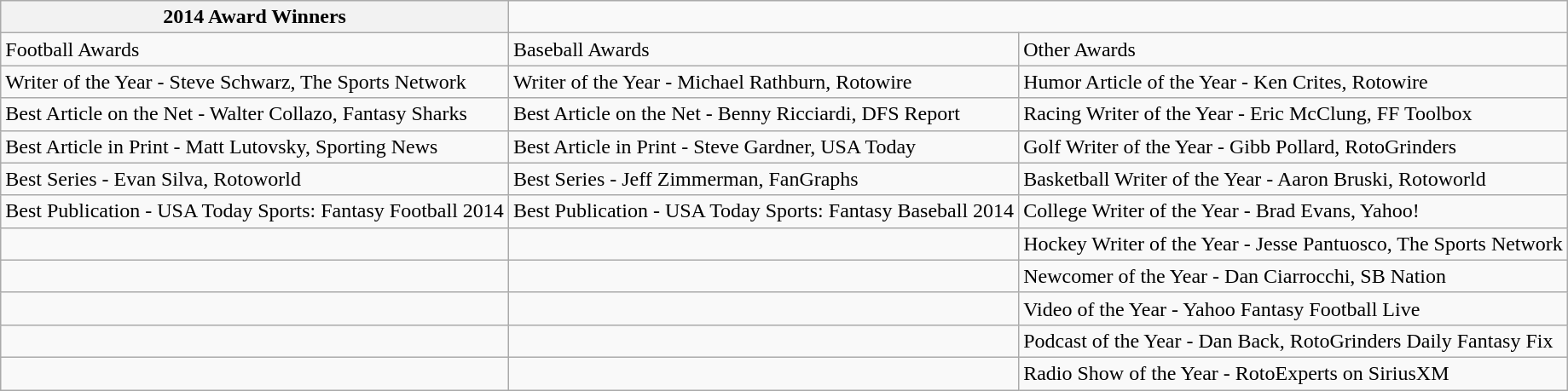<table class="wikitable collapsible collapsed" border="1">
<tr>
<th>2014 Award Winners</th>
</tr>
<tr>
<td>Football Awards</td>
<td>Baseball Awards</td>
<td>Other Awards</td>
</tr>
<tr>
<td>Writer of the Year - Steve Schwarz, The Sports Network</td>
<td>Writer of the Year - Michael Rathburn, Rotowire</td>
<td>Humor Article of the Year - Ken Crites, Rotowire</td>
</tr>
<tr>
<td>Best Article on the Net - Walter Collazo, Fantasy Sharks</td>
<td>Best Article on the Net - Benny Ricciardi, DFS Report</td>
<td>Racing Writer of the Year - Eric McClung, FF Toolbox</td>
</tr>
<tr>
<td>Best Article in Print - Matt Lutovsky, Sporting News</td>
<td>Best Article in Print - Steve Gardner, USA Today</td>
<td>Golf Writer of the Year - Gibb Pollard, RotoGrinders</td>
</tr>
<tr>
<td>Best Series - Evan Silva, Rotoworld</td>
<td>Best Series - Jeff Zimmerman, FanGraphs</td>
<td>Basketball Writer of the Year - Aaron Bruski, Rotoworld</td>
</tr>
<tr>
<td>Best Publication - USA Today Sports: Fantasy Football 2014</td>
<td>Best Publication - USA Today Sports: Fantasy Baseball 2014</td>
<td>College Writer of the Year - Brad Evans, Yahoo!</td>
</tr>
<tr>
<td></td>
<td></td>
<td>Hockey Writer of the Year - Jesse Pantuosco, The Sports Network</td>
</tr>
<tr>
<td></td>
<td></td>
<td>Newcomer of the Year - Dan Ciarrocchi, SB Nation</td>
</tr>
<tr>
<td></td>
<td></td>
<td>Video of the Year - Yahoo Fantasy Football Live</td>
</tr>
<tr>
<td></td>
<td></td>
<td>Podcast of the Year - Dan Back, RotoGrinders Daily Fantasy Fix</td>
</tr>
<tr>
<td></td>
<td></td>
<td>Radio Show of the Year - RotoExperts on SiriusXM</td>
</tr>
</table>
